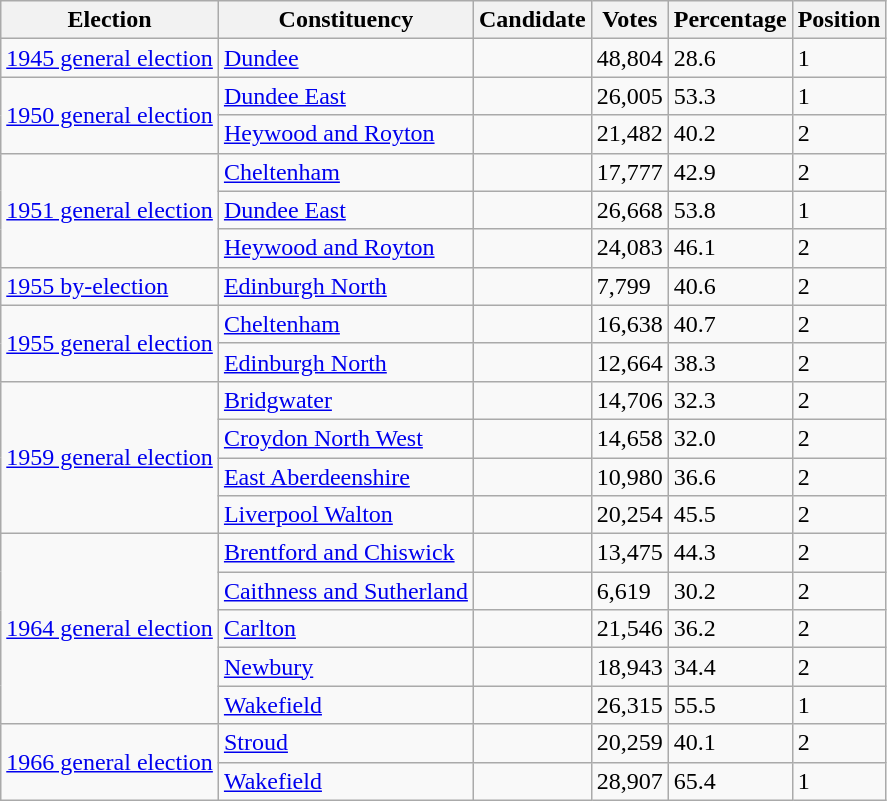<table class="wikitable sortable">
<tr>
<th>Election</th>
<th>Constituency</th>
<th>Candidate</th>
<th>Votes</th>
<th>Percentage</th>
<th>Position</th>
</tr>
<tr>
<td><a href='#'>1945 general election</a></td>
<td><a href='#'>Dundee</a></td>
<td></td>
<td>48,804</td>
<td>28.6</td>
<td>1</td>
</tr>
<tr>
<td rowspan=2><a href='#'>1950 general election</a></td>
<td><a href='#'>Dundee East</a></td>
<td></td>
<td>26,005</td>
<td>53.3</td>
<td>1</td>
</tr>
<tr>
<td><a href='#'>Heywood and Royton</a></td>
<td></td>
<td>21,482</td>
<td>40.2</td>
<td>2</td>
</tr>
<tr>
<td rowspan=3><a href='#'>1951 general election</a></td>
<td><a href='#'>Cheltenham</a></td>
<td></td>
<td>17,777</td>
<td>42.9</td>
<td>2</td>
</tr>
<tr>
<td><a href='#'>Dundee East</a></td>
<td></td>
<td>26,668</td>
<td>53.8</td>
<td>1</td>
</tr>
<tr>
<td><a href='#'>Heywood and Royton</a></td>
<td></td>
<td>24,083</td>
<td>46.1</td>
<td>2</td>
</tr>
<tr>
<td><a href='#'>1955 by-election</a></td>
<td><a href='#'>Edinburgh North</a></td>
<td></td>
<td>7,799</td>
<td>40.6</td>
<td>2</td>
</tr>
<tr>
<td rowspan=2><a href='#'>1955 general election</a></td>
<td><a href='#'>Cheltenham</a></td>
<td></td>
<td>16,638</td>
<td>40.7</td>
<td>2</td>
</tr>
<tr>
<td><a href='#'>Edinburgh North</a></td>
<td></td>
<td>12,664</td>
<td>38.3</td>
<td>2</td>
</tr>
<tr>
<td rowspan=4><a href='#'>1959 general election</a></td>
<td><a href='#'>Bridgwater</a></td>
<td></td>
<td>14,706</td>
<td>32.3</td>
<td>2</td>
</tr>
<tr>
<td><a href='#'>Croydon North West</a></td>
<td></td>
<td>14,658</td>
<td>32.0</td>
<td>2</td>
</tr>
<tr>
<td><a href='#'>East Aberdeenshire</a></td>
<td></td>
<td>10,980</td>
<td>36.6</td>
<td>2</td>
</tr>
<tr>
<td><a href='#'>Liverpool Walton</a></td>
<td></td>
<td>20,254</td>
<td>45.5</td>
<td>2</td>
</tr>
<tr>
<td rowspan=5><a href='#'>1964 general election</a></td>
<td><a href='#'>Brentford and Chiswick</a></td>
<td></td>
<td>13,475</td>
<td>44.3</td>
<td>2</td>
</tr>
<tr>
<td><a href='#'>Caithness and Sutherland</a></td>
<td></td>
<td>6,619</td>
<td>30.2</td>
<td>2</td>
</tr>
<tr>
<td><a href='#'>Carlton</a></td>
<td></td>
<td>21,546</td>
<td>36.2</td>
<td>2</td>
</tr>
<tr>
<td><a href='#'>Newbury</a></td>
<td></td>
<td>18,943</td>
<td>34.4</td>
<td>2</td>
</tr>
<tr>
<td><a href='#'>Wakefield</a></td>
<td></td>
<td>26,315</td>
<td>55.5</td>
<td>1</td>
</tr>
<tr>
<td rowspan=2><a href='#'>1966 general election</a></td>
<td><a href='#'>Stroud</a></td>
<td></td>
<td>20,259</td>
<td>40.1</td>
<td>2</td>
</tr>
<tr>
<td><a href='#'>Wakefield</a></td>
<td></td>
<td>28,907</td>
<td>65.4</td>
<td>1</td>
</tr>
</table>
